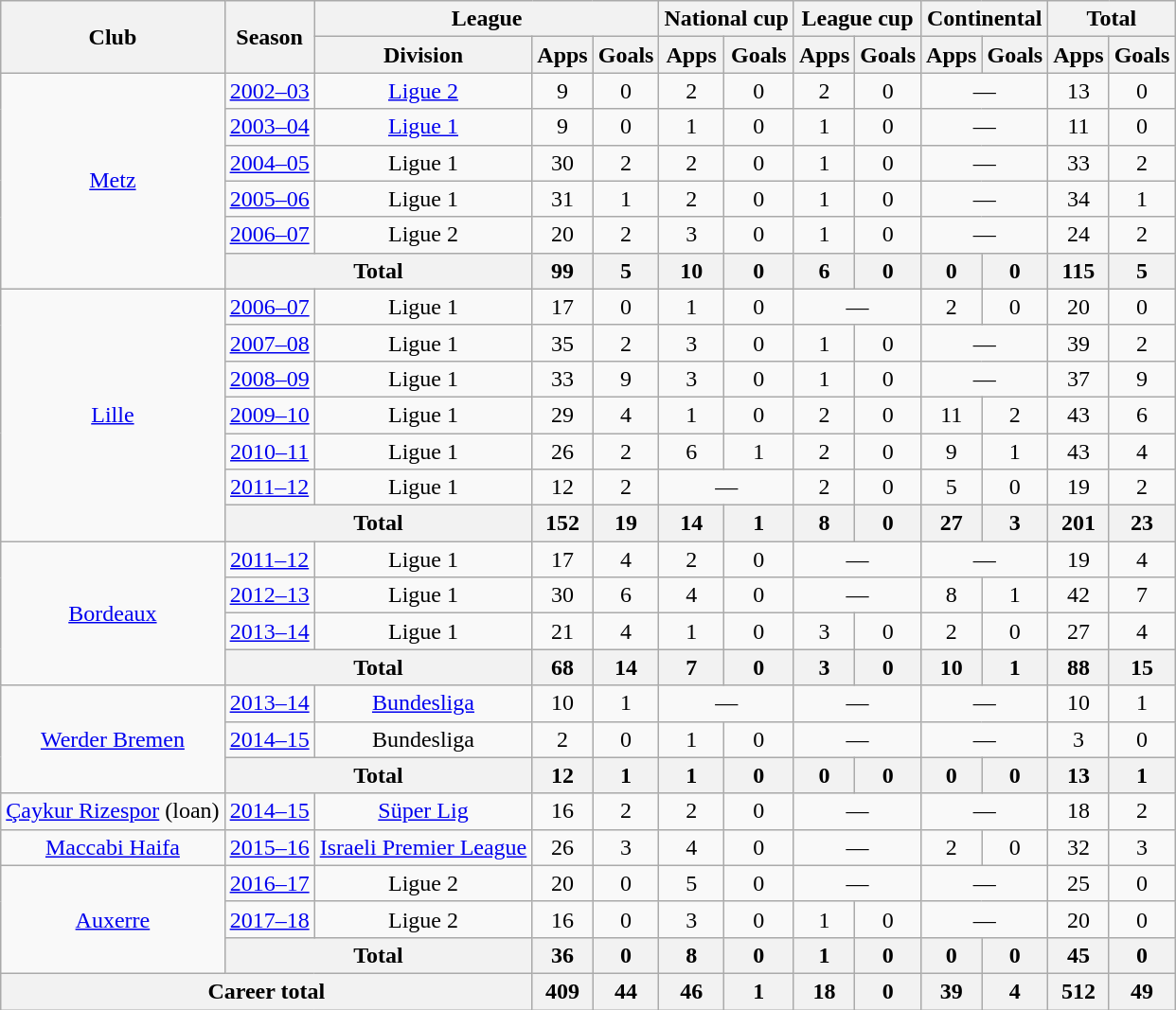<table class="wikitable" style="text-align:center">
<tr>
<th rowspan="2">Club</th>
<th rowspan="2">Season</th>
<th colspan="3">League</th>
<th colspan="2">National cup</th>
<th colspan="2">League cup</th>
<th colspan="2">Continental</th>
<th colspan="2">Total</th>
</tr>
<tr>
<th>Division</th>
<th>Apps</th>
<th>Goals</th>
<th>Apps</th>
<th>Goals</th>
<th>Apps</th>
<th>Goals</th>
<th>Apps</th>
<th>Goals</th>
<th>Apps</th>
<th>Goals</th>
</tr>
<tr>
<td rowspan="6"><a href='#'>Metz</a></td>
<td><a href='#'>2002–03</a></td>
<td><a href='#'>Ligue 2</a></td>
<td>9</td>
<td>0</td>
<td>2</td>
<td>0</td>
<td>2</td>
<td>0</td>
<td colspan="2">—</td>
<td>13</td>
<td>0</td>
</tr>
<tr>
<td><a href='#'>2003–04</a></td>
<td><a href='#'>Ligue 1</a></td>
<td>9</td>
<td>0</td>
<td>1</td>
<td>0</td>
<td>1</td>
<td>0</td>
<td colspan="2">—</td>
<td>11</td>
<td>0</td>
</tr>
<tr>
<td><a href='#'>2004–05</a></td>
<td>Ligue 1</td>
<td>30</td>
<td>2</td>
<td>2</td>
<td>0</td>
<td>1</td>
<td>0</td>
<td colspan="2">—</td>
<td>33</td>
<td>2</td>
</tr>
<tr>
<td><a href='#'>2005–06</a></td>
<td>Ligue 1</td>
<td>31</td>
<td>1</td>
<td>2</td>
<td>0</td>
<td>1</td>
<td>0</td>
<td colspan="2">—</td>
<td>34</td>
<td>1</td>
</tr>
<tr>
<td><a href='#'>2006–07</a></td>
<td>Ligue 2</td>
<td>20</td>
<td>2</td>
<td>3</td>
<td>0</td>
<td>1</td>
<td>0</td>
<td colspan="2">—</td>
<td>24</td>
<td>2</td>
</tr>
<tr>
<th colspan="2">Total</th>
<th>99</th>
<th>5</th>
<th>10</th>
<th>0</th>
<th>6</th>
<th>0</th>
<th>0</th>
<th>0</th>
<th>115</th>
<th>5</th>
</tr>
<tr>
<td rowspan="7"><a href='#'>Lille</a></td>
<td><a href='#'>2006–07</a></td>
<td>Ligue 1</td>
<td>17</td>
<td>0</td>
<td>1</td>
<td>0</td>
<td colspan="2">—</td>
<td>2</td>
<td>0</td>
<td>20</td>
<td>0</td>
</tr>
<tr>
<td><a href='#'>2007–08</a></td>
<td>Ligue 1</td>
<td>35</td>
<td>2</td>
<td>3</td>
<td>0</td>
<td>1</td>
<td>0</td>
<td colspan="2">—</td>
<td>39</td>
<td>2</td>
</tr>
<tr>
<td><a href='#'>2008–09</a></td>
<td>Ligue 1</td>
<td>33</td>
<td>9</td>
<td>3</td>
<td>0</td>
<td>1</td>
<td>0</td>
<td colspan="2">—</td>
<td>37</td>
<td>9</td>
</tr>
<tr>
<td><a href='#'>2009–10</a></td>
<td>Ligue 1</td>
<td>29</td>
<td>4</td>
<td>1</td>
<td>0</td>
<td>2</td>
<td>0</td>
<td>11</td>
<td>2</td>
<td>43</td>
<td>6</td>
</tr>
<tr>
<td><a href='#'>2010–11</a></td>
<td>Ligue 1</td>
<td>26</td>
<td>2</td>
<td>6</td>
<td>1</td>
<td>2</td>
<td>0</td>
<td>9</td>
<td>1</td>
<td>43</td>
<td>4</td>
</tr>
<tr>
<td><a href='#'>2011–12</a></td>
<td>Ligue 1</td>
<td>12</td>
<td>2</td>
<td colspan="2">—</td>
<td>2</td>
<td>0</td>
<td>5</td>
<td>0</td>
<td>19</td>
<td>2</td>
</tr>
<tr>
<th colspan="2">Total</th>
<th>152</th>
<th>19</th>
<th>14</th>
<th>1</th>
<th>8</th>
<th>0</th>
<th>27</th>
<th>3</th>
<th>201</th>
<th>23</th>
</tr>
<tr>
<td rowspan="4"><a href='#'>Bordeaux</a></td>
<td><a href='#'>2011–12</a></td>
<td>Ligue 1</td>
<td>17</td>
<td>4</td>
<td>2</td>
<td>0</td>
<td colspan="2">—</td>
<td colspan="2">—</td>
<td>19</td>
<td>4</td>
</tr>
<tr>
<td><a href='#'>2012–13</a></td>
<td>Ligue 1</td>
<td>30</td>
<td>6</td>
<td>4</td>
<td>0</td>
<td colspan="2">—</td>
<td>8</td>
<td>1</td>
<td>42</td>
<td>7</td>
</tr>
<tr>
<td><a href='#'>2013–14</a></td>
<td>Ligue 1</td>
<td>21</td>
<td>4</td>
<td>1</td>
<td>0</td>
<td>3</td>
<td>0</td>
<td>2</td>
<td>0</td>
<td>27</td>
<td>4</td>
</tr>
<tr>
<th colspan="2">Total</th>
<th>68</th>
<th>14</th>
<th>7</th>
<th>0</th>
<th>3</th>
<th>0</th>
<th>10</th>
<th>1</th>
<th>88</th>
<th>15</th>
</tr>
<tr>
<td rowspan="3"><a href='#'>Werder Bremen</a></td>
<td><a href='#'>2013–14</a></td>
<td><a href='#'>Bundesliga</a></td>
<td>10</td>
<td>1</td>
<td colspan="2">—</td>
<td colspan="2">—</td>
<td colspan="2">—</td>
<td>10</td>
<td>1</td>
</tr>
<tr>
<td><a href='#'>2014–15</a></td>
<td>Bundesliga</td>
<td>2</td>
<td>0</td>
<td>1</td>
<td>0</td>
<td colspan="2">—</td>
<td colspan="2">—</td>
<td>3</td>
<td>0</td>
</tr>
<tr>
<th colspan="2">Total</th>
<th>12</th>
<th>1</th>
<th>1</th>
<th>0</th>
<th>0</th>
<th>0</th>
<th>0</th>
<th>0</th>
<th>13</th>
<th>1</th>
</tr>
<tr>
<td><a href='#'>Çaykur Rizespor</a> (loan)</td>
<td><a href='#'>2014–15</a></td>
<td><a href='#'>Süper Lig</a></td>
<td>16</td>
<td>2</td>
<td>2</td>
<td>0</td>
<td colspan="2">—</td>
<td colspan="2">—</td>
<td>18</td>
<td>2</td>
</tr>
<tr>
<td><a href='#'>Maccabi Haifa</a></td>
<td><a href='#'>2015–16</a></td>
<td><a href='#'>Israeli Premier League</a></td>
<td>26</td>
<td>3</td>
<td>4</td>
<td>0</td>
<td colspan="2">—</td>
<td>2</td>
<td>0</td>
<td>32</td>
<td>3</td>
</tr>
<tr>
<td rowspan="3"><a href='#'>Auxerre</a></td>
<td><a href='#'>2016–17</a></td>
<td>Ligue 2</td>
<td>20</td>
<td>0</td>
<td>5</td>
<td>0</td>
<td colspan="2">—</td>
<td colspan="2">—</td>
<td>25</td>
<td>0</td>
</tr>
<tr>
<td><a href='#'>2017–18</a></td>
<td>Ligue 2</td>
<td>16</td>
<td>0</td>
<td>3</td>
<td>0</td>
<td>1</td>
<td>0</td>
<td colspan="2">—</td>
<td>20</td>
<td>0</td>
</tr>
<tr>
<th colspan="2">Total</th>
<th>36</th>
<th>0</th>
<th>8</th>
<th>0</th>
<th>1</th>
<th>0</th>
<th>0</th>
<th>0</th>
<th>45</th>
<th>0</th>
</tr>
<tr>
<th colspan="3">Career total</th>
<th>409</th>
<th>44</th>
<th>46</th>
<th>1</th>
<th>18</th>
<th>0</th>
<th>39</th>
<th>4</th>
<th>512</th>
<th>49</th>
</tr>
</table>
